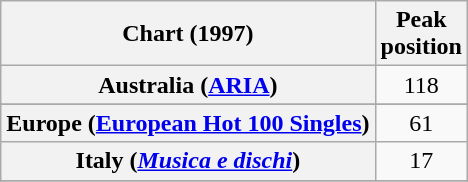<table class="wikitable sortable plainrowheaders" style="text-align:center;">
<tr>
<th>Chart (1997)</th>
<th>Peak<br>position</th>
</tr>
<tr>
<th scope="row">Australia (<a href='#'>ARIA</a>)</th>
<td>118</td>
</tr>
<tr>
</tr>
<tr>
<th scope="row">Europe (<a href='#'>European Hot 100 Singles</a>)</th>
<td>61</td>
</tr>
<tr>
<th scope="row">Italy (<em><a href='#'>Musica e dischi</a></em>)</th>
<td>17</td>
</tr>
<tr>
</tr>
<tr>
</tr>
<tr>
</tr>
<tr>
</tr>
<tr>
</tr>
</table>
